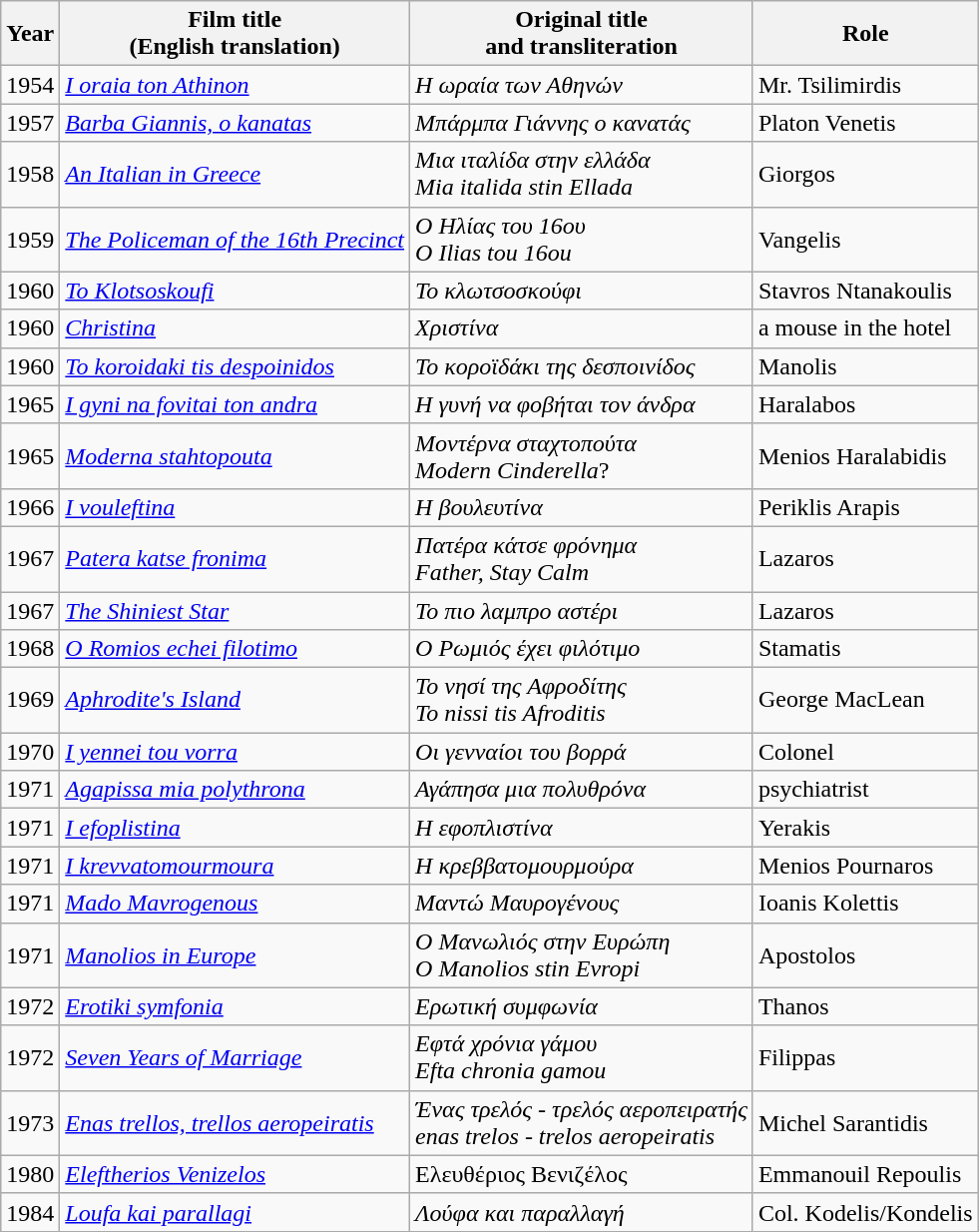<table class="wikitable">
<tr>
<th>Year</th>
<th>Film title<br>(English translation)</th>
<th>Original title<br>and transliteration</th>
<th>Role</th>
</tr>
<tr>
<td>1954</td>
<td><em><a href='#'>I oraia ton Athinon</a></em></td>
<td><em>Η ωραία των Αθηνών</em></td>
<td>Mr. Tsilimirdis</td>
</tr>
<tr>
<td>1957</td>
<td><em><a href='#'>Barba Giannis, o kanatas</a></em></td>
<td><em>Μπάρμπα Γιάννης ο κανατάς</em></td>
<td>Platon Venetis</td>
</tr>
<tr>
<td>1958</td>
<td><em><a href='#'>An Italian in Greece</a></em></td>
<td><em>Μια ιταλίδα στην ελλάδα</em><br><em>Mia italida stin Ellada</em></td>
<td>Giorgos</td>
</tr>
<tr>
<td>1959</td>
<td><em><a href='#'>The Policeman of the 16th Precinct</a></em></td>
<td><em>Ο Ηλίας του 16ου</em><br><em>O Ilias tou 16ou</em></td>
<td>Vangelis</td>
</tr>
<tr>
<td>1960</td>
<td><em><a href='#'>To Klotsoskoufi</a></em></td>
<td><em>Το κλωτσοσκούφι</em></td>
<td>Stavros Ntanakoulis</td>
</tr>
<tr>
<td>1960</td>
<td><em><a href='#'>Christina</a></em></td>
<td><em>Χριστίνα</em></td>
<td>a mouse in the hotel</td>
</tr>
<tr>
<td>1960</td>
<td><em><a href='#'>To koroidaki tis despoinidos</a></em></td>
<td><em>Το κοροϊδάκι της δεσποινίδος</em></td>
<td>Manolis</td>
</tr>
<tr>
<td>1965</td>
<td><em><a href='#'>I gyni na fovitai ton andra</a></em></td>
<td><em>Η γυνή να φοβήται τον άνδρα</em></td>
<td>Haralabos</td>
</tr>
<tr>
<td>1965</td>
<td><em><a href='#'>Moderna stahtopouta</a></em></td>
<td><em>Μοντέρνα σταχτοπούτα</em><br><em>Modern Cinderella</em>?</td>
<td>Menios Haralabidis</td>
</tr>
<tr>
<td>1966</td>
<td><em><a href='#'>I vouleftina</a></em></td>
<td><em>Η βουλευτίνα</em></td>
<td>Periklis Arapis</td>
</tr>
<tr>
<td>1967</td>
<td><em><a href='#'>Patera katse fronima</a></em></td>
<td><em>Πατέρα κάτσε φρόνημα</em><br><em>Father, Stay Calm</em></td>
<td>Lazaros</td>
</tr>
<tr>
<td>1967</td>
<td><em><a href='#'>The Shiniest Star</a></em></td>
<td><em>Το πιο λαμπρο αστέρι</em><br><em> </em></td>
<td>Lazaros</td>
</tr>
<tr>
<td>1968</td>
<td><em><a href='#'>O Romios echei filotimo</a></em></td>
<td><em>Ο Ρωμιός έχει φιλότιμο</em></td>
<td>Stamatis</td>
</tr>
<tr>
<td>1969</td>
<td><em><a href='#'>Aphrodite's Island</a></em></td>
<td><em>Το νησί της Αφροδίτης</em><br><em>To nissi tis Afroditis</em></td>
<td>George MacLean</td>
</tr>
<tr>
<td>1970</td>
<td><em><a href='#'>I yennei tou vorra</a></em></td>
<td><em>Οι γενναίοι του βορρά</em></td>
<td>Colonel</td>
</tr>
<tr>
<td>1971</td>
<td><em><a href='#'>Agapissa mia polythrona</a></em></td>
<td><em>Αγάπησα μια πολυθρόνα</em></td>
<td>psychiatrist</td>
</tr>
<tr>
<td>1971</td>
<td><em><a href='#'>I efoplistina</a></em></td>
<td><em>Η εφοπλιστίνα</em></td>
<td>Yerakis</td>
</tr>
<tr>
<td>1971</td>
<td><em><a href='#'>I krevvatomourmoura</a></em></td>
<td><em>Η κρεββατομουρμούρα</em></td>
<td>Menios Pournaros</td>
</tr>
<tr>
<td>1971</td>
<td><em><a href='#'>Mado Mavrogenous</a></em></td>
<td><em>Μαντώ Μαυρογένους</em></td>
<td>Ioanis Kolettis</td>
</tr>
<tr>
<td>1971</td>
<td><em><a href='#'>Manolios in Europe</a></em></td>
<td><em>Ο Μανωλιός στην Ευρώπη</em><br><em>O Manolios stin Evropi</em></td>
<td>Apostolos</td>
</tr>
<tr>
<td>1972</td>
<td><em><a href='#'>Erotiki symfonia</a></em></td>
<td><em>Ερωτική συμφωνία</em></td>
<td>Thanos</td>
</tr>
<tr>
<td>1972</td>
<td><em><a href='#'>Seven Years of Marriage</a></em></td>
<td><em>Εφτά χρόνια γάμου</em><br><em>Efta chronia gamou</em></td>
<td>Filippas</td>
</tr>
<tr>
<td>1973</td>
<td><em><a href='#'>Enas trellos, trellos aeropeiratis</a></em></td>
<td><em>Ένας τρελός - τρελός αεροπειρατής</em><br><em>enas trelos - trelos aeropeiratis</em></td>
<td>Michel Sarantidis</td>
</tr>
<tr>
<td>1980</td>
<td><em><a href='#'>Eleftherios Venizelos</a></em></td>
<td>Ελευθέριος Βενιζέλος</td>
<td>Emmanouil Repoulis</td>
</tr>
<tr>
<td>1984</td>
<td><em><a href='#'>Loufa kai parallagi</a></em></td>
<td><em>Λούφα και παραλλαγή</em></td>
<td>Col. Kodelis/Kondelis</td>
</tr>
</table>
